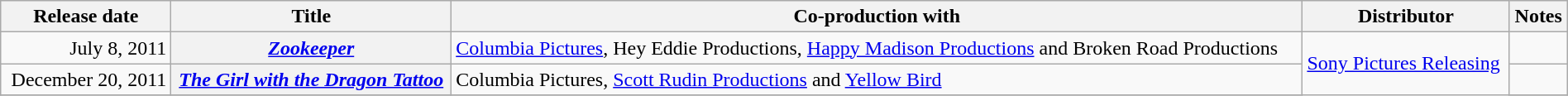<table class="wikitable sortable" style="width:100%;">
<tr>
<th scope="col" style="width:130px;">Release date</th>
<th>Title</th>
<th>Co-production with</th>
<th>Distributor</th>
<th>Notes</th>
</tr>
<tr>
<td style="text-align:right;">July 8, 2011</td>
<th scope="row"><em><a href='#'>Zookeeper</a></em></th>
<td><a href='#'>Columbia Pictures</a>, Hey Eddie Productions, <a href='#'>Happy Madison Productions</a> and Broken Road Productions</td>
<td rowspan=3><a href='#'>Sony Pictures Releasing</a></td>
<td></td>
</tr>
<tr>
<td style="text-align:right;">December 20, 2011</td>
<th scope="row"><em><a href='#'>The Girl with the Dragon Tattoo</a></em></th>
<td>Columbia Pictures, <a href='#'>Scott Rudin Productions</a> and <a href='#'>Yellow Bird</a></td>
<td></td>
</tr>
<tr>
</tr>
</table>
